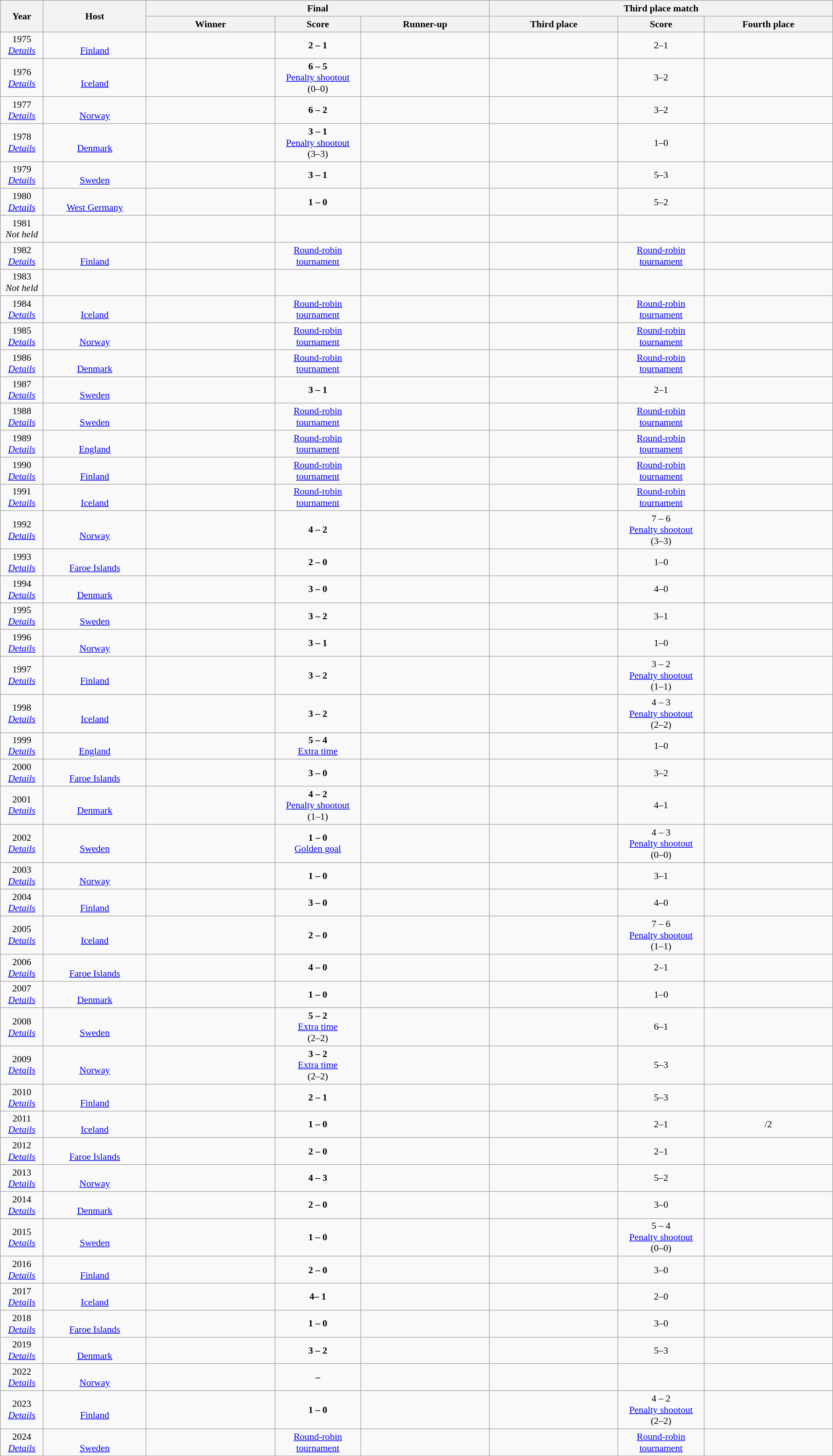<table class="wikitable" style="font-size: 90%; text-align: center; width: 100%;">
<tr>
<th rowspan="2" width="5%">Year</th>
<th rowspan="2" width="12%">Host</th>
<th colspan="3">Final</th>
<th colspan="3">Third place match</th>
</tr>
<tr>
<th width="15%">Winner</th>
<th width="10%">Score</th>
<th width="15%">Runner-up</th>
<th width="15%">Third place</th>
<th width="10%">Score</th>
<th width="15%">Fourth place</th>
</tr>
<tr align=center>
<td>1975<br><em><a href='#'>Details</a></em></td>
<td> <br> <a href='#'>Finland</a></td>
<td><strong></strong></td>
<td><strong>2 – 1</strong></td>
<td></td>
<td></td>
<td>2–1</td>
<td></td>
</tr>
<tr align=center>
<td>1976<br><em><a href='#'>Details</a></em></td>
<td> <br> <a href='#'>Iceland</a></td>
<td><strong></strong></td>
<td><strong>6 – 5</strong><br><a href='#'>Penalty shootout</a><br>(0–0)</td>
<td></td>
<td></td>
<td>3–2</td>
<td></td>
</tr>
<tr align=center>
<td>1977<br><em><a href='#'>Details</a></em></td>
<td> <br> <a href='#'>Norway</a></td>
<td><strong></strong></td>
<td><strong>6 – 2</strong></td>
<td></td>
<td></td>
<td>3–2</td>
<td></td>
</tr>
<tr align=center>
<td>1978<br><em><a href='#'>Details</a></em></td>
<td> <br> <a href='#'>Denmark</a></td>
<td><strong></strong></td>
<td><strong>3 – 1</strong><br><a href='#'>Penalty shootout</a><br>(3–3)</td>
<td></td>
<td></td>
<td>1–0</td>
<td></td>
</tr>
<tr align=center>
<td>1979<br><em><a href='#'>Details</a></em></td>
<td> <br> <a href='#'>Sweden</a></td>
<td><strong></strong></td>
<td><strong>3 – 1</strong></td>
<td></td>
<td></td>
<td>5–3</td>
<td></td>
</tr>
<tr align=center>
<td>1980<br><em><a href='#'>Details</a></em></td>
<td> <br> <a href='#'>West Germany</a></td>
<td><strong></strong></td>
<td><strong>1 – 0</strong></td>
<td></td>
<td></td>
<td>5–2</td>
<td></td>
</tr>
<tr align=center>
<td>1981<br><em>Not held</em></td>
<td></td>
<td></td>
<td></td>
<td></td>
<td></td>
<td></td>
<td></td>
</tr>
<tr align=center>
<td>1982<br><em><a href='#'>Details</a></em></td>
<td> <br> <a href='#'>Finland</a></td>
<td><strong></strong></td>
<td><a href='#'>Round-robin tournament</a></td>
<td></td>
<td></td>
<td><a href='#'>Round-robin tournament</a></td>
<td></td>
</tr>
<tr align=center>
<td>1983<br><em>Not held</em></td>
<td></td>
<td></td>
<td></td>
<td></td>
<td></td>
<td></td>
<td></td>
</tr>
<tr align=center>
<td>1984<br><em><a href='#'>Details</a></em></td>
<td> <br> <a href='#'>Iceland</a></td>
<td><strong></strong></td>
<td><a href='#'>Round-robin tournament</a></td>
<td></td>
<td></td>
<td><a href='#'>Round-robin tournament</a></td>
<td></td>
</tr>
<tr align=center>
<td>1985<br><em><a href='#'>Details</a></em></td>
<td> <br> <a href='#'>Norway</a></td>
<td><strong></strong></td>
<td><a href='#'>Round-robin tournament</a></td>
<td></td>
<td></td>
<td><a href='#'>Round-robin tournament</a></td>
<td></td>
</tr>
<tr align=center>
<td>1986<br><em><a href='#'>Details</a></em></td>
<td> <br> <a href='#'>Denmark</a></td>
<td><strong></strong></td>
<td><a href='#'>Round-robin tournament</a></td>
<td></td>
<td></td>
<td><a href='#'>Round-robin tournament</a></td>
<td></td>
</tr>
<tr align=center>
<td>1987<br><em><a href='#'>Details</a></em></td>
<td> <br> <a href='#'>Sweden</a></td>
<td><strong></strong></td>
<td><strong>3 – 1</strong></td>
<td></td>
<td></td>
<td>2–1</td>
<td></td>
</tr>
<tr align=center>
<td>1988<br><em><a href='#'>Details</a></em></td>
<td> <br> <a href='#'>Sweden</a></td>
<td><strong></strong></td>
<td><a href='#'>Round-robin tournament</a></td>
<td></td>
<td></td>
<td><a href='#'>Round-robin tournament</a></td>
<td></td>
</tr>
<tr align=center>
<td>1989<br><em><a href='#'>Details</a></em></td>
<td> <br> <a href='#'>England</a></td>
<td><strong></strong></td>
<td><a href='#'>Round-robin tournament</a></td>
<td></td>
<td></td>
<td><a href='#'>Round-robin tournament</a></td>
<td></td>
</tr>
<tr align=center>
<td>1990<br><em><a href='#'>Details</a></em></td>
<td> <br> <a href='#'>Finland</a></td>
<td><strong></strong></td>
<td><a href='#'>Round-robin tournament</a></td>
<td></td>
<td></td>
<td><a href='#'>Round-robin tournament</a></td>
<td></td>
</tr>
<tr align=center>
<td>1991<br><em><a href='#'>Details</a></em></td>
<td> <br> <a href='#'>Iceland</a></td>
<td><strong></strong></td>
<td><a href='#'>Round-robin tournament</a></td>
<td></td>
<td></td>
<td><a href='#'>Round-robin tournament</a></td>
<td></td>
</tr>
<tr align=center>
<td>1992<br><em><a href='#'>Details</a></em></td>
<td> <br> <a href='#'>Norway</a></td>
<td><strong></strong></td>
<td><strong>4 – 2</strong></td>
<td></td>
<td></td>
<td>7 – 6<br><a href='#'>Penalty shootout</a><br>(3–3)</td>
<td></td>
</tr>
<tr align=center>
<td>1993<br><em><a href='#'>Details</a></em></td>
<td> <br> <a href='#'>Faroe Islands</a></td>
<td><strong></strong></td>
<td><strong>2 – 0</strong></td>
<td></td>
<td></td>
<td>1–0</td>
<td></td>
</tr>
<tr align=center>
<td>1994<br><em><a href='#'>Details</a></em></td>
<td> <br> <a href='#'>Denmark</a></td>
<td><strong></strong></td>
<td><strong>3 – 0</strong></td>
<td></td>
<td></td>
<td>4–0</td>
<td></td>
</tr>
<tr align=center>
<td>1995<br><em><a href='#'>Details</a></em></td>
<td> <br> <a href='#'>Sweden</a></td>
<td><strong></strong></td>
<td><strong>3 – 2</strong></td>
<td></td>
<td></td>
<td>3–1</td>
<td></td>
</tr>
<tr align=center>
<td>1996<br><em><a href='#'>Details</a></em></td>
<td> <br> <a href='#'>Norway</a></td>
<td><strong></strong></td>
<td><strong>3 – 1</strong></td>
<td></td>
<td></td>
<td>1–0</td>
<td></td>
</tr>
<tr align=center>
<td>1997<br><em><a href='#'>Details</a></em></td>
<td> <br> <a href='#'>Finland</a></td>
<td><strong></strong></td>
<td><strong>3 – 2</strong></td>
<td></td>
<td></td>
<td>3 – 2<br><a href='#'>Penalty shootout</a><br>(1–1)</td>
<td></td>
</tr>
<tr align=center>
<td>1998<br><em><a href='#'>Details</a></em></td>
<td> <br> <a href='#'>Iceland</a></td>
<td><strong></strong></td>
<td><strong>3 – 2</strong></td>
<td></td>
<td></td>
<td>4 – 3<br><a href='#'>Penalty shootout</a><br>(2–2)</td>
<td></td>
</tr>
<tr align=center>
<td>1999<br><em><a href='#'>Details</a></em></td>
<td> <br> <a href='#'>England</a></td>
<td><strong></strong></td>
<td><strong>5 – 4</strong><br><a href='#'>Extra time</a></td>
<td></td>
<td></td>
<td>1–0</td>
<td></td>
</tr>
<tr align=center>
<td>2000<br><em><a href='#'>Details</a></em></td>
<td> <br> <a href='#'>Faroe Islands</a></td>
<td><strong></strong></td>
<td><strong>3 – 0</strong></td>
<td></td>
<td></td>
<td>3–2</td>
<td></td>
</tr>
<tr align=center>
<td>2001<br><em><a href='#'>Details</a></em></td>
<td> <br> <a href='#'>Denmark</a></td>
<td><strong></strong></td>
<td><strong>4 – 2</strong> <br> <a href='#'>Penalty shootout</a><br>(1–1)</td>
<td></td>
<td></td>
<td>4–1</td>
<td></td>
</tr>
<tr align=center>
<td>2002<br><em><a href='#'>Details</a></em></td>
<td> <br> <a href='#'>Sweden</a></td>
<td><strong></strong></td>
<td><strong>1 – 0</strong><br><a href='#'>Golden goal</a></td>
<td></td>
<td></td>
<td>4 – 3<br><a href='#'>Penalty shootout</a><br>(0–0)</td>
<td></td>
</tr>
<tr align=center>
<td>2003<br><em><a href='#'>Details</a></em></td>
<td> <br> <a href='#'>Norway</a></td>
<td><strong></strong></td>
<td><strong>1 – 0</strong></td>
<td></td>
<td></td>
<td>3–1</td>
<td></td>
</tr>
<tr align=center>
<td>2004<br><em><a href='#'>Details</a></em></td>
<td> <br> <a href='#'>Finland</a></td>
<td><strong></strong></td>
<td><strong>3 – 0</strong></td>
<td></td>
<td></td>
<td>4–0</td>
<td></td>
</tr>
<tr align=center>
<td>2005<br><em><a href='#'>Details</a></em></td>
<td> <br> <a href='#'>Iceland</a></td>
<td><strong></strong></td>
<td><strong>2 – 0</strong></td>
<td></td>
<td></td>
<td>7 – 6<br><a href='#'>Penalty shootout</a><br>(1–1)</td>
<td></td>
</tr>
<tr align=center>
<td>2006<br><em><a href='#'>Details</a></em></td>
<td> <br> <a href='#'>Faroe Islands</a></td>
<td><strong></strong></td>
<td><strong>4 – 0</strong></td>
<td></td>
<td></td>
<td>2–1</td>
<td></td>
</tr>
<tr align=center>
<td>2007<br><em><a href='#'>Details</a></em></td>
<td> <br> <a href='#'>Denmark</a></td>
<td><strong></strong></td>
<td><strong>1 – 0</strong></td>
<td></td>
<td></td>
<td>1–0</td>
<td></td>
</tr>
<tr align=center>
<td>2008<br><em><a href='#'>Details</a></em></td>
<td> <br> <a href='#'>Sweden</a></td>
<td><strong></strong></td>
<td><strong>5 – 2</strong><br><a href='#'>Extra time</a><br>(2–2)</td>
<td></td>
<td></td>
<td>6–1</td>
<td></td>
</tr>
<tr align=center>
<td>2009<br><em><a href='#'>Details</a></em></td>
<td> <br> <a href='#'>Norway</a></td>
<td><strong></strong></td>
<td><strong>3 – 2</strong><br><a href='#'>Extra time</a><br>(2–2)</td>
<td></td>
<td></td>
<td>5–3</td>
<td></td>
</tr>
<tr align=center>
<td>2010<br><em><a href='#'>Details</a></em></td>
<td> <br> <a href='#'>Finland</a></td>
<td><strong></strong></td>
<td><strong>2 – 1</strong></td>
<td></td>
<td></td>
<td>5–3</td>
<td></td>
</tr>
<tr align=center>
<td>2011<br><em><a href='#'>Details</a></em></td>
<td> <br> <a href='#'>Iceland</a></td>
<td><strong></strong></td>
<td><strong>1 – 0</strong></td>
<td></td>
<td></td>
<td>2–1</td>
<td>/2</td>
</tr>
<tr align=center>
<td>2012<br><em><a href='#'>Details</a></em></td>
<td> <br> <a href='#'>Faroe Islands</a></td>
<td><strong></strong></td>
<td><strong>2 – 0</strong></td>
<td></td>
<td></td>
<td>2–1</td>
<td></td>
</tr>
<tr align=center>
<td>2013<br><em><a href='#'>Details</a></em></td>
<td> <br> <a href='#'>Norway</a></td>
<td><strong></strong></td>
<td><strong>4 – 3</strong></td>
<td></td>
<td></td>
<td>5–2</td>
<td></td>
</tr>
<tr align=center>
<td>2014<br><em><a href='#'>Details</a></em></td>
<td> <br> <a href='#'>Denmark</a></td>
<td><strong></strong></td>
<td><strong>2 – 0</strong></td>
<td></td>
<td></td>
<td>3–0</td>
<td></td>
</tr>
<tr align=center>
<td>2015<br><em><a href='#'>Details</a></em></td>
<td> <br> <a href='#'>Sweden</a></td>
<td><strong></strong></td>
<td><strong>1 – 0</strong></td>
<td></td>
<td></td>
<td>5 – 4 <br> <a href='#'>Penalty shootout</a> <br> (0–0)</td>
<td></td>
</tr>
<tr align=center>
<td>2016<br><em><a href='#'>Details</a></em></td>
<td> <br> <a href='#'>Finland</a></td>
<td><strong></strong></td>
<td><strong>2 – 0</strong></td>
<td></td>
<td></td>
<td>3–0</td>
<td></td>
</tr>
<tr align=center>
<td>2017<br><em><a href='#'>Details</a></em></td>
<td> <br> <a href='#'>Iceland</a></td>
<td><strong></strong></td>
<td><strong>4– 1</strong></td>
<td></td>
<td></td>
<td>2–0</td>
<td></td>
</tr>
<tr align=center>
<td>2018<br><em><a href='#'>Details</a></em></td>
<td> <br> <a href='#'>Faroe Islands</a></td>
<td><strong></strong></td>
<td><strong>1 – 0</strong></td>
<td></td>
<td></td>
<td>3–0</td>
<td></td>
</tr>
<tr align=center>
<td>2019<br><em><a href='#'>Details</a></em></td>
<td> <br> <a href='#'>Denmark</a></td>
<td><strong></strong></td>
<td><strong>3 – 2</strong></td>
<td></td>
<td></td>
<td>5–3</td>
<td></td>
</tr>
<tr align=center>
<td>2022<br><em><a href='#'>Details</a></em></td>
<td> <br> <a href='#'>Norway</a></td>
<td><strong></strong></td>
<td><strong>–</strong></td>
<td></td>
<td></td>
<td></td>
<td></td>
</tr>
<tr align=center>
<td>2023<br><em><a href='#'>Details</a></em></td>
<td> <br> <a href='#'>Finland</a></td>
<td><strong></strong></td>
<td><strong>1 – 0</strong></td>
<td></td>
<td></td>
<td>4 – 2 <br> <a href='#'>Penalty shootout</a> <br> (2–2)</td>
<td></td>
</tr>
<tr align=center>
<td>2024<br><em><a href='#'>Details</a></em></td>
<td> <br> <a href='#'>Sweden</a></td>
<td><strong></strong></td>
<td><a href='#'>Round-robin tournament</a></td>
<td></td>
<td></td>
<td><a href='#'>Round-robin tournament</a></td>
<td></td>
</tr>
</table>
